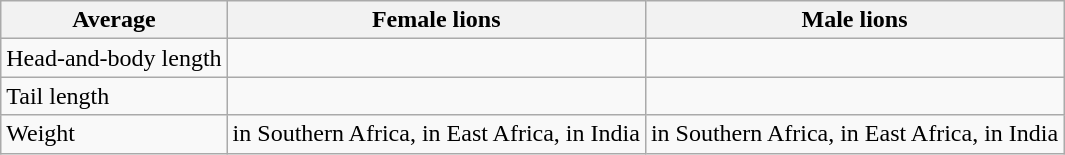<table class="wikitable">
<tr>
<th>Average</th>
<th>Female lions</th>
<th>Male lions</th>
</tr>
<tr>
<td>Head-and-body length</td>
<td></td>
<td></td>
</tr>
<tr>
<td>Tail length</td>
<td></td>
<td></td>
</tr>
<tr>
<td>Weight</td>
<td> in Southern Africa, in East Africa, in India</td>
<td> in Southern Africa, in East Africa, in India</td>
</tr>
</table>
